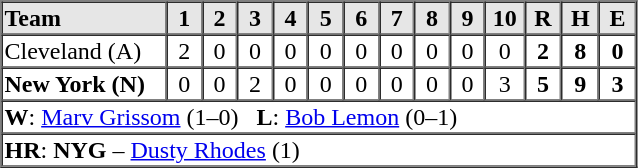<table border=1 cellspacing=0 width=425 style="margin-left:3em;">
<tr style="text-align:center; background-color:#e6e6e6;">
<th align=left width=125>Team</th>
<th width=25>1</th>
<th width=25>2</th>
<th width=25>3</th>
<th width=25>4</th>
<th width=25>5</th>
<th width=25>6</th>
<th width=25>7</th>
<th width=25>8</th>
<th width=25>9</th>
<th width=25>10</th>
<th width=25>R</th>
<th width=25>H</th>
<th width=25>E</th>
</tr>
<tr style="text-align:center;">
<td align=left>Cleveland (A)</td>
<td>2</td>
<td>0</td>
<td>0</td>
<td>0</td>
<td>0</td>
<td>0</td>
<td>0</td>
<td>0</td>
<td>0</td>
<td>0</td>
<td><strong>2</strong></td>
<td><strong>8</strong></td>
<td><strong>0</strong></td>
</tr>
<tr style="text-align:center;">
<td align=left><strong>New York (N)</strong></td>
<td>0</td>
<td>0</td>
<td>2</td>
<td>0</td>
<td>0</td>
<td>0</td>
<td>0</td>
<td>0</td>
<td>0</td>
<td>3</td>
<td><strong>5</strong></td>
<td><strong>9</strong></td>
<td><strong>3</strong></td>
</tr>
<tr style="text-align:left;">
<td colspan=14><strong>W</strong>: <a href='#'>Marv Grissom</a> (1–0)   <strong>L</strong>: <a href='#'>Bob Lemon</a> (0–1)</td>
</tr>
<tr style="text-align:left;">
<td colspan=14><strong>HR</strong>: <strong>NYG</strong> – <a href='#'>Dusty Rhodes</a> (1)</td>
</tr>
</table>
